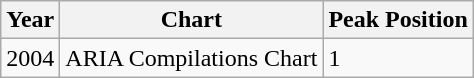<table class="wikitable">
<tr>
<th>Year</th>
<th>Chart</th>
<th>Peak Position</th>
</tr>
<tr>
<td>2004</td>
<td>ARIA Compilations Chart</td>
<td>1</td>
</tr>
</table>
